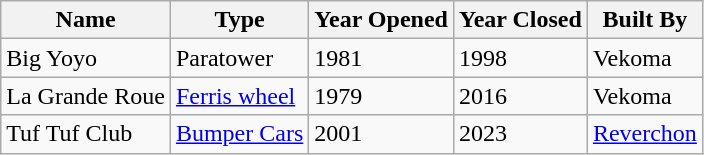<table class="wikitable">
<tr>
<th>Name</th>
<th>Type</th>
<th>Year Opened</th>
<th>Year Closed</th>
<th>Built By</th>
</tr>
<tr>
<td>Big Yoyo</td>
<td>Paratower</td>
<td>1981</td>
<td>1998</td>
<td>Vekoma</td>
</tr>
<tr>
<td>La Grande Roue</td>
<td><a href='#'>Ferris wheel</a></td>
<td>1979</td>
<td>2016</td>
<td>Vekoma</td>
</tr>
<tr>
<td>Tuf Tuf Club</td>
<td><a href='#'>Bumper Cars</a></td>
<td>2001</td>
<td>2023</td>
<td><a href='#'>Reverchon</a></td>
</tr>
</table>
